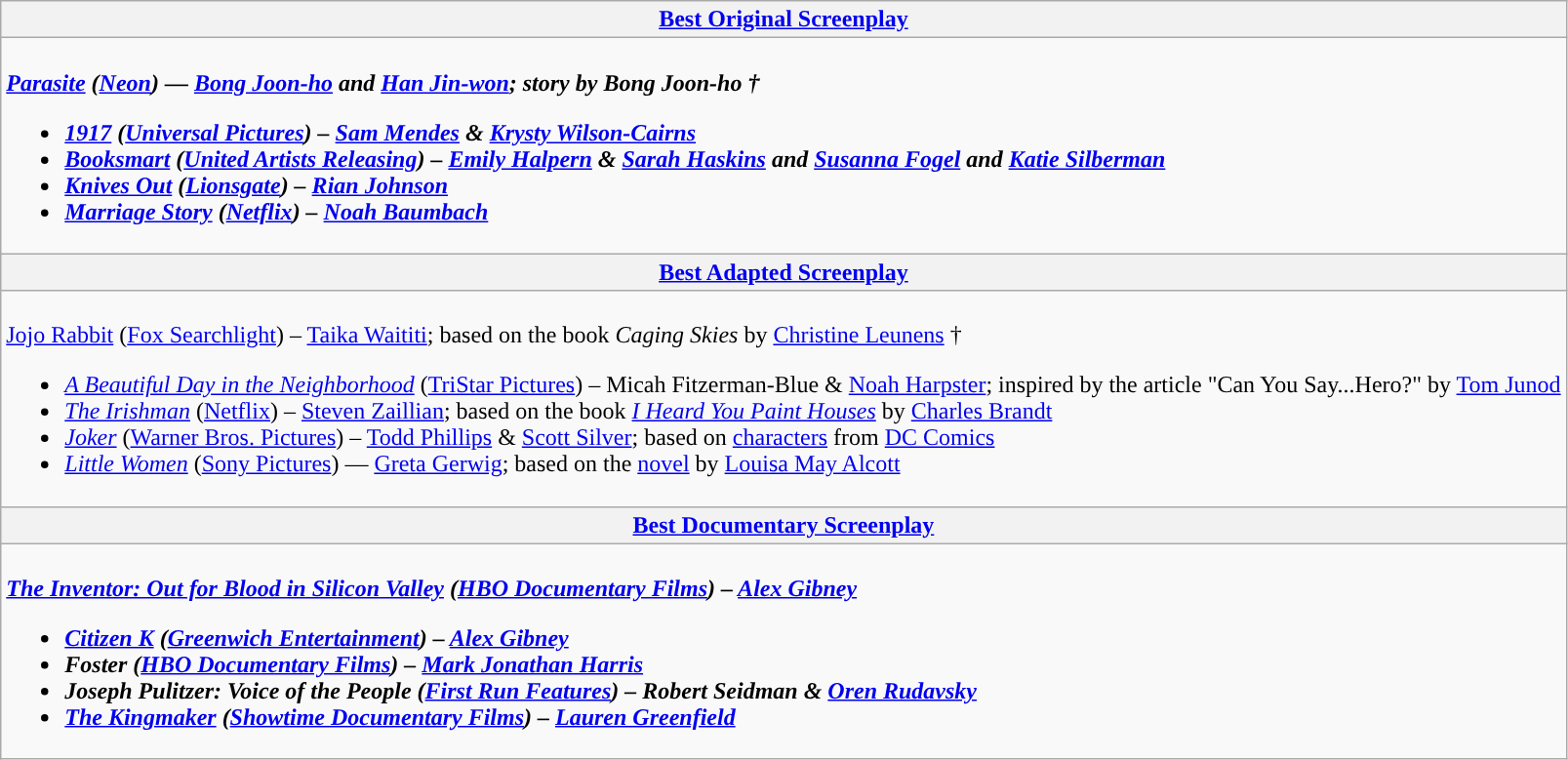<table class=wikitable style="width="100%">
<tr>
<th colspan="2" style="background:"><a href='#'>Best Original Screenplay</a></th>
</tr>
<tr>
<td colspan="2" style="vertical-align:top;"><br><strong><em><a href='#'>Parasite</a><em> (<a href='#'>Neon</a>) — <a href='#'>Bong Joon-ho</a> and <a href='#'>Han Jin-won</a>; story by Bong Joon-ho<strong> †<ul><li></em><a href='#'>1917</a><em> (<a href='#'>Universal Pictures</a>) – <a href='#'>Sam Mendes</a> & <a href='#'>Krysty Wilson-Cairns</a></li><li></em><a href='#'>Booksmart</a><em> (<a href='#'>United Artists Releasing</a>) – <a href='#'>Emily Halpern</a> & <a href='#'>Sarah Haskins</a> and <a href='#'>Susanna Fogel</a> and <a href='#'>Katie Silberman</a></li><li></em><a href='#'>Knives Out</a><em> (<a href='#'>Lionsgate</a>) – <a href='#'>Rian Johnson</a></li><li></em><a href='#'>Marriage Story</a><em> (<a href='#'>Netflix</a>) – <a href='#'>Noah Baumbach</a></li></ul></td>
</tr>
<tr>
<th colspan="2" style="background:"><a href='#'>Best Adapted Screenplay</a></th>
</tr>
<tr>
<td colspan="2" style="vertical-align:top;"><br></em></strong><a href='#'>Jojo Rabbit</a></em> (<a href='#'>Fox Searchlight</a>) – <a href='#'>Taika Waititi</a>; based on the book <em>Caging Skies</em> by <a href='#'>Christine Leunens</a></strong> †<ul><li><em><a href='#'>A Beautiful Day in the Neighborhood</a></em> (<a href='#'>TriStar Pictures</a>) – Micah Fitzerman-Blue & <a href='#'>Noah Harpster</a>; inspired by the article "Can You Say...Hero?" by <a href='#'>Tom Junod</a></li><li><em><a href='#'>The Irishman</a></em> (<a href='#'>Netflix</a>) – <a href='#'>Steven Zaillian</a>; based on the book <em><a href='#'>I Heard You Paint Houses</a></em> by <a href='#'>Charles Brandt</a></li><li><em><a href='#'>Joker</a></em> (<a href='#'>Warner Bros. Pictures</a>) – <a href='#'>Todd Phillips</a> & <a href='#'>Scott Silver</a>; based on <a href='#'>characters</a> from <a href='#'>DC Comics</a></li><li><em><a href='#'>Little Women</a></em> (<a href='#'>Sony Pictures</a>) — <a href='#'>Greta Gerwig</a>; based on the <a href='#'>novel</a> by <a href='#'>Louisa May Alcott</a></li></ul></td>
</tr>
<tr>
<th colspan="2" style="background:"><a href='#'>Best Documentary Screenplay</a></th>
</tr>
<tr>
<td colspan="2" style="vertical-align:top;"><br><strong><em><a href='#'>The Inventor: Out for Blood in Silicon Valley</a><em> (<a href='#'>HBO Documentary Films</a>) – <a href='#'>Alex Gibney</a><strong><ul><li></em><a href='#'>Citizen K</a><em> (<a href='#'>Greenwich Entertainment</a>) – <a href='#'>Alex Gibney</a></li><li></em>Foster<em> (<a href='#'>HBO Documentary Films</a>) – <a href='#'>Mark Jonathan Harris</a></li><li></em>Joseph Pulitzer: Voice of the People<em> (<a href='#'>First Run Features</a>) – Robert Seidman & <a href='#'>Oren Rudavsky</a></li><li></em><a href='#'>The Kingmaker</a><em> (<a href='#'>Showtime Documentary Films</a>) – <a href='#'>Lauren Greenfield</a></li></ul></td>
</tr>
</table>
